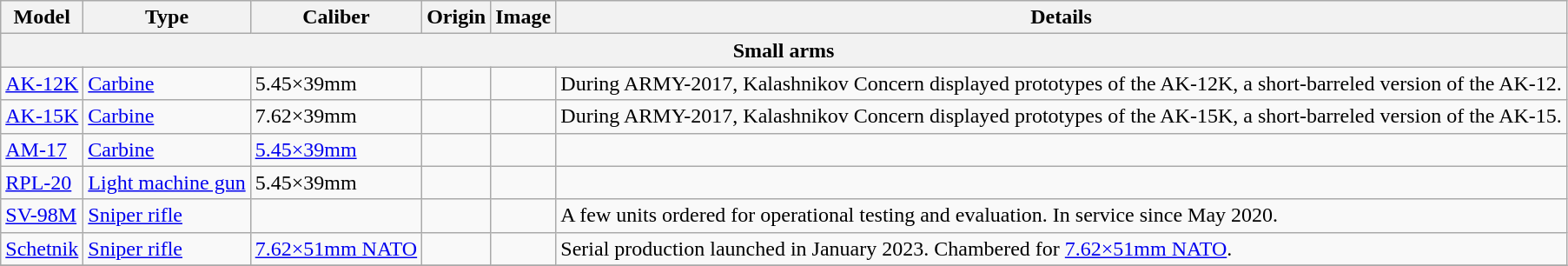<table class="wikitable">
<tr bgco>
<th>Model</th>
<th>Type</th>
<th>Caliber</th>
<th>Origin</th>
<th>Image</th>
<th>Details</th>
</tr>
<tr>
<th colspan="7">Small arms</th>
</tr>
<tr>
<td><a href='#'>AK-12K</a></td>
<td><a href='#'>Carbine</a></td>
<td>5.45×39mm</td>
<td></td>
<td></td>
<td>During ARMY-2017, Kalashnikov Concern displayed prototypes of the AK-12K, a short-barreled version of the AK-12.</td>
</tr>
<tr>
<td><a href='#'>AK-15K</a></td>
<td><a href='#'>Carbine</a></td>
<td>7.62×39mm</td>
<td></td>
<td></td>
<td>During ARMY-2017, Kalashnikov Concern displayed prototypes of the AK-15K, a short-barreled version of the AK-15.</td>
</tr>
<tr>
<td><a href='#'>AM-17</a></td>
<td><a href='#'>Carbine</a></td>
<td><a href='#'>5.45×39mm</a></td>
<td></td>
<td></td>
<td></td>
</tr>
<tr>
<td><a href='#'>RPL-20</a></td>
<td><a href='#'>Light machine gun</a></td>
<td>5.45×39mm</td>
<td></td>
<td></td>
<td></td>
</tr>
<tr>
<td><a href='#'>SV-98M</a></td>
<td><a href='#'>Sniper rifle</a></td>
<td></td>
<td></td>
<td></td>
<td>A few units ordered for operational testing and evaluation. In service since May 2020.</td>
</tr>
<tr>
<td><a href='#'>Schetnik</a></td>
<td><a href='#'>Sniper rifle</a></td>
<td><a href='#'>7.62×51mm NATO</a></td>
<td></td>
<td></td>
<td>Serial production launched in January 2023. Chambered for <a href='#'>7.62×51mm NATO</a>.</td>
</tr>
<tr>
</tr>
</table>
